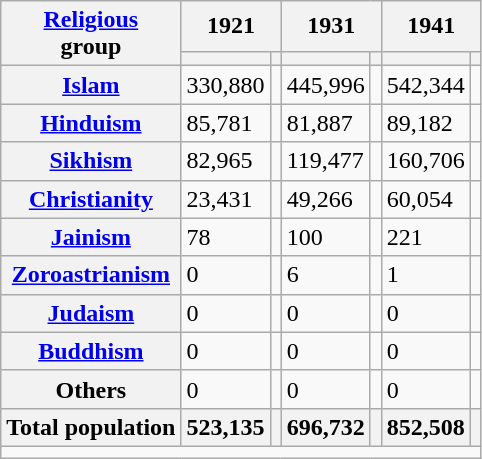<table class="wikitable sortable">
<tr>
<th rowspan="2"><a href='#'>Religious</a><br>group</th>
<th colspan="2">1921</th>
<th colspan="2">1931</th>
<th colspan="2">1941</th>
</tr>
<tr>
<th><a href='#'></a></th>
<th></th>
<th></th>
<th></th>
<th></th>
<th></th>
</tr>
<tr>
<th><a href='#'>Islam</a> </th>
<td>330,880</td>
<td></td>
<td>445,996</td>
<td></td>
<td>542,344</td>
<td></td>
</tr>
<tr>
<th><a href='#'>Hinduism</a> </th>
<td>85,781</td>
<td></td>
<td>81,887</td>
<td></td>
<td>89,182</td>
<td></td>
</tr>
<tr>
<th><a href='#'>Sikhism</a> </th>
<td>82,965</td>
<td></td>
<td>119,477</td>
<td></td>
<td>160,706</td>
<td></td>
</tr>
<tr>
<th><a href='#'>Christianity</a> </th>
<td>23,431</td>
<td></td>
<td>49,266</td>
<td></td>
<td>60,054</td>
<td></td>
</tr>
<tr>
<th><a href='#'>Jainism</a> </th>
<td>78</td>
<td></td>
<td>100</td>
<td></td>
<td>221</td>
<td></td>
</tr>
<tr>
<th><a href='#'>Zoroastrianism</a> </th>
<td>0</td>
<td></td>
<td>6</td>
<td></td>
<td>1</td>
<td></td>
</tr>
<tr>
<th><a href='#'>Judaism</a> </th>
<td>0</td>
<td></td>
<td>0</td>
<td></td>
<td>0</td>
<td></td>
</tr>
<tr>
<th><a href='#'>Buddhism</a> </th>
<td>0</td>
<td></td>
<td>0</td>
<td></td>
<td>0</td>
<td></td>
</tr>
<tr>
<th>Others</th>
<td>0</td>
<td></td>
<td>0</td>
<td></td>
<td>0</td>
<td></td>
</tr>
<tr>
<th>Total population</th>
<th>523,135</th>
<th></th>
<th>696,732</th>
<th></th>
<th>852,508</th>
<th></th>
</tr>
<tr class="sortbottom">
<td colspan="7"></td>
</tr>
</table>
